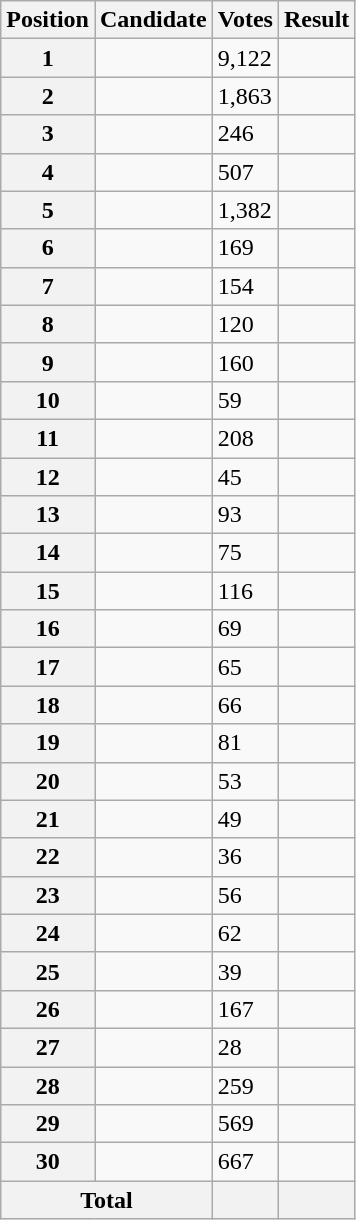<table class="wikitable sortable col3right">
<tr>
<th scope="col">Position</th>
<th scope="col">Candidate</th>
<th scope="col">Votes</th>
<th scope="col">Result</th>
</tr>
<tr>
<th scope="row">1</th>
<td></td>
<td>9,122</td>
<td></td>
</tr>
<tr>
<th scope="row">2</th>
<td></td>
<td>1,863</td>
<td></td>
</tr>
<tr>
<th scope="row">3</th>
<td></td>
<td>246</td>
<td></td>
</tr>
<tr>
<th scope="row">4</th>
<td></td>
<td>507</td>
<td></td>
</tr>
<tr>
<th scope="row">5</th>
<td></td>
<td>1,382</td>
<td></td>
</tr>
<tr>
<th scope="row">6</th>
<td></td>
<td>169</td>
<td></td>
</tr>
<tr>
<th scope="row">7</th>
<td></td>
<td>154</td>
<td></td>
</tr>
<tr>
<th scope="row">8</th>
<td></td>
<td>120</td>
<td></td>
</tr>
<tr>
<th scope="row">9</th>
<td></td>
<td>160</td>
<td></td>
</tr>
<tr>
<th scope="row">10</th>
<td></td>
<td>59</td>
<td></td>
</tr>
<tr>
<th scope="row">11</th>
<td></td>
<td>208</td>
<td></td>
</tr>
<tr>
<th scope="row">12</th>
<td></td>
<td>45</td>
<td></td>
</tr>
<tr>
<th scope="row">13</th>
<td></td>
<td>93</td>
<td></td>
</tr>
<tr>
<th scope="row">14</th>
<td></td>
<td>75</td>
<td></td>
</tr>
<tr>
<th scope="row">15</th>
<td></td>
<td>116</td>
<td></td>
</tr>
<tr>
<th scope="row">16</th>
<td></td>
<td>69</td>
<td></td>
</tr>
<tr>
<th scope="row">17</th>
<td></td>
<td>65</td>
<td></td>
</tr>
<tr>
<th scope="row">18</th>
<td></td>
<td>66</td>
<td></td>
</tr>
<tr>
<th scope="row">19</th>
<td></td>
<td>81</td>
<td></td>
</tr>
<tr>
<th scope="row">20</th>
<td></td>
<td>53</td>
<td></td>
</tr>
<tr>
<th scope="row">21</th>
<td></td>
<td>49</td>
<td></td>
</tr>
<tr>
<th scope="row">22</th>
<td></td>
<td>36</td>
<td></td>
</tr>
<tr>
<th scope="row">23</th>
<td></td>
<td>56</td>
<td></td>
</tr>
<tr>
<th scope="row">24</th>
<td></td>
<td>62</td>
<td></td>
</tr>
<tr>
<th scope="row">25</th>
<td></td>
<td>39</td>
<td></td>
</tr>
<tr>
<th scope="row">26</th>
<td></td>
<td>167</td>
<td></td>
</tr>
<tr>
<th scope="row">27</th>
<td></td>
<td>28</td>
<td></td>
</tr>
<tr>
<th scope="row">28</th>
<td></td>
<td>259</td>
<td></td>
</tr>
<tr>
<th scope="row">29</th>
<td></td>
<td>569</td>
<td></td>
</tr>
<tr>
<th scope="row">30</th>
<td></td>
<td>667</td>
<td></td>
</tr>
<tr class="sortbottom">
<th scope="row" colspan="2">Total</th>
<th></th>
<th></th>
</tr>
</table>
